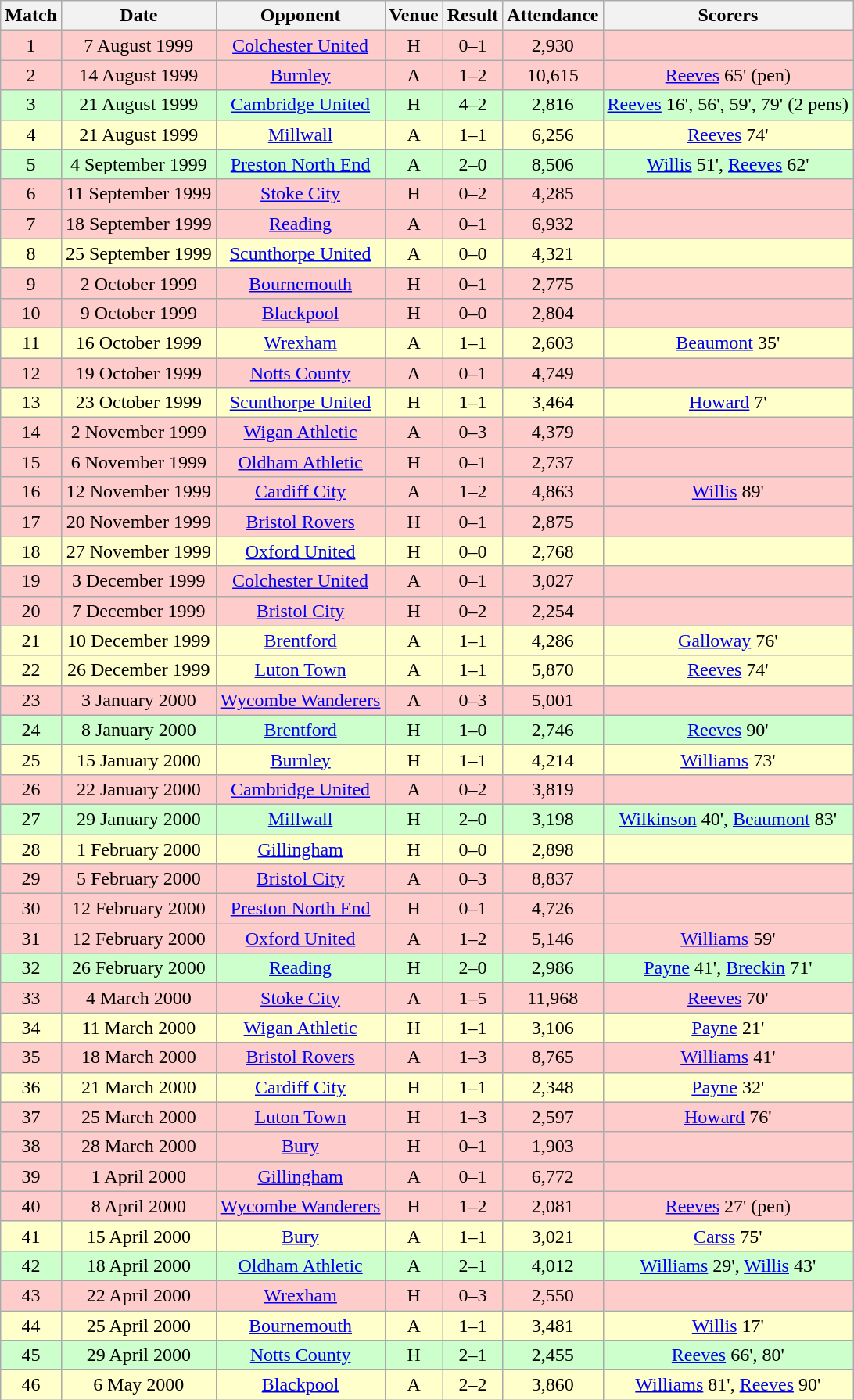<table class="wikitable " style="font-size:100%; text-align:center">
<tr>
<th>Match</th>
<th>Date</th>
<th>Opponent</th>
<th>Venue</th>
<th>Result</th>
<th>Attendance</th>
<th>Scorers</th>
</tr>
<tr style="background: #FFCCCC;">
<td>1</td>
<td>7 August 1999</td>
<td><a href='#'>Colchester United</a></td>
<td>H</td>
<td>0–1</td>
<td>2,930</td>
<td></td>
</tr>
<tr style="background: #FFCCCC;">
<td>2</td>
<td>14 August 1999</td>
<td><a href='#'>Burnley</a></td>
<td>A</td>
<td>1–2</td>
<td>10,615</td>
<td><a href='#'>Reeves</a> 65' (pen)</td>
</tr>
<tr style="background: #CCFFCC;">
<td>3</td>
<td>21 August 1999</td>
<td><a href='#'>Cambridge United</a></td>
<td>H</td>
<td>4–2</td>
<td>2,816</td>
<td><a href='#'>Reeves</a> 16', 56', 59', 79' (2 pens)</td>
</tr>
<tr style="background: #FFFFCC;">
<td>4</td>
<td>21 August 1999</td>
<td><a href='#'>Millwall</a></td>
<td>A</td>
<td>1–1</td>
<td>6,256</td>
<td><a href='#'>Reeves</a> 74'</td>
</tr>
<tr style="background: #CCFFCC;">
<td>5</td>
<td>4 September 1999</td>
<td><a href='#'>Preston North End</a></td>
<td>A</td>
<td>2–0</td>
<td>8,506</td>
<td><a href='#'>Willis</a> 51', <a href='#'>Reeves</a> 62'</td>
</tr>
<tr style="background: #FFCCCC;">
<td>6</td>
<td>11 September 1999</td>
<td><a href='#'>Stoke City</a></td>
<td>H</td>
<td>0–2</td>
<td>4,285</td>
<td></td>
</tr>
<tr style="background: #FFCCCC;">
<td>7</td>
<td>18 September 1999</td>
<td><a href='#'>Reading</a></td>
<td>A</td>
<td>0–1</td>
<td>6,932</td>
<td></td>
</tr>
<tr style="background: #FFFFCC;">
<td>8</td>
<td>25 September 1999</td>
<td><a href='#'>Scunthorpe United</a></td>
<td>A</td>
<td>0–0</td>
<td>4,321</td>
<td></td>
</tr>
<tr style="background: #FFCCCC;">
<td>9</td>
<td>2 October 1999</td>
<td><a href='#'>Bournemouth</a></td>
<td>H</td>
<td>0–1</td>
<td>2,775</td>
<td></td>
</tr>
<tr style="background: #FFCCCC;">
<td>10</td>
<td>9 October 1999</td>
<td><a href='#'>Blackpool</a></td>
<td>H</td>
<td>0–0</td>
<td>2,804</td>
<td></td>
</tr>
<tr style="background: #FFFFCC;">
<td>11</td>
<td>16 October 1999</td>
<td><a href='#'>Wrexham</a></td>
<td>A</td>
<td>1–1</td>
<td>2,603</td>
<td><a href='#'>Beaumont</a> 35'</td>
</tr>
<tr style="background: #FFCCCC;">
<td>12</td>
<td>19 October 1999</td>
<td><a href='#'>Notts County</a></td>
<td>A</td>
<td>0–1</td>
<td>4,749</td>
<td></td>
</tr>
<tr style="background: #FFFFCC;">
<td>13</td>
<td>23 October 1999</td>
<td><a href='#'>Scunthorpe United</a></td>
<td>H</td>
<td>1–1</td>
<td>3,464</td>
<td><a href='#'>Howard</a> 7'</td>
</tr>
<tr style="background: #FFCCCC;">
<td>14</td>
<td>2 November 1999</td>
<td><a href='#'>Wigan Athletic</a></td>
<td>A</td>
<td>0–3</td>
<td>4,379</td>
<td></td>
</tr>
<tr style="background: #FFCCCC;">
<td>15</td>
<td>6 November 1999</td>
<td><a href='#'>Oldham Athletic</a></td>
<td>H</td>
<td>0–1</td>
<td>2,737</td>
<td></td>
</tr>
<tr style="background: #FFCCCC;">
<td>16</td>
<td>12 November 1999</td>
<td><a href='#'>Cardiff City</a></td>
<td>A</td>
<td>1–2</td>
<td>4,863</td>
<td><a href='#'>Willis</a> 89'</td>
</tr>
<tr style="background: #FFCCCC;">
<td>17</td>
<td>20 November 1999</td>
<td><a href='#'>Bristol Rovers</a></td>
<td>H</td>
<td>0–1</td>
<td>2,875</td>
<td></td>
</tr>
<tr style="background: #FFFFCC;">
<td>18</td>
<td>27 November 1999</td>
<td><a href='#'>Oxford United</a></td>
<td>H</td>
<td>0–0</td>
<td>2,768</td>
<td></td>
</tr>
<tr style="background: #FFCCCC;">
<td>19</td>
<td>3 December 1999</td>
<td><a href='#'>Colchester United</a></td>
<td>A</td>
<td>0–1</td>
<td>3,027</td>
<td></td>
</tr>
<tr style="background: #FFCCCC;">
<td>20</td>
<td>7 December 1999</td>
<td><a href='#'>Bristol City</a></td>
<td>H</td>
<td>0–2</td>
<td>2,254</td>
<td></td>
</tr>
<tr style="background: #FFFFCC;">
<td>21</td>
<td>10 December 1999</td>
<td><a href='#'>Brentford</a></td>
<td>A</td>
<td>1–1</td>
<td>4,286</td>
<td><a href='#'>Galloway</a> 76'</td>
</tr>
<tr style="background: #FFFFCC;">
<td>22</td>
<td>26 December 1999</td>
<td><a href='#'>Luton Town</a></td>
<td>A</td>
<td>1–1</td>
<td>5,870</td>
<td><a href='#'>Reeves</a> 74'</td>
</tr>
<tr style="background: #FFCCCC;">
<td>23</td>
<td>3 January 2000</td>
<td><a href='#'>Wycombe Wanderers</a></td>
<td>A</td>
<td>0–3</td>
<td>5,001</td>
<td></td>
</tr>
<tr style="background: #CCFFCC;">
<td>24</td>
<td>8 January 2000</td>
<td><a href='#'>Brentford</a></td>
<td>H</td>
<td>1–0</td>
<td>2,746</td>
<td><a href='#'>Reeves</a> 90'</td>
</tr>
<tr style="background: #FFFFCC;">
<td>25</td>
<td>15 January 2000</td>
<td><a href='#'>Burnley</a></td>
<td>H</td>
<td>1–1</td>
<td>4,214</td>
<td><a href='#'>Williams</a> 73'</td>
</tr>
<tr style="background: #FFCCCC;">
<td>26</td>
<td>22 January 2000</td>
<td><a href='#'>Cambridge United</a></td>
<td>A</td>
<td>0–2</td>
<td>3,819</td>
<td></td>
</tr>
<tr style="background: #CCFFCC;">
<td>27</td>
<td>29 January 2000</td>
<td><a href='#'>Millwall</a></td>
<td>H</td>
<td>2–0</td>
<td>3,198</td>
<td><a href='#'>Wilkinson</a> 40', <a href='#'>Beaumont</a> 83'</td>
</tr>
<tr style="background: #FFFFCC;">
<td>28</td>
<td>1 February 2000</td>
<td><a href='#'>Gillingham</a></td>
<td>H</td>
<td>0–0</td>
<td>2,898</td>
<td></td>
</tr>
<tr style="background: #FFCCCC;">
<td>29</td>
<td>5 February 2000</td>
<td><a href='#'>Bristol City</a></td>
<td>A</td>
<td>0–3</td>
<td>8,837</td>
<td></td>
</tr>
<tr style="background: #FFCCCC;">
<td>30</td>
<td>12 February 2000</td>
<td><a href='#'>Preston North End</a></td>
<td>H</td>
<td>0–1</td>
<td>4,726</td>
<td></td>
</tr>
<tr style="background: #FFCCCC;">
<td>31</td>
<td>12 February 2000</td>
<td><a href='#'>Oxford United</a></td>
<td>A</td>
<td>1–2</td>
<td>5,146</td>
<td><a href='#'>Williams</a> 59'</td>
</tr>
<tr style="background: #CCFFCC;">
<td>32</td>
<td>26 February 2000</td>
<td><a href='#'>Reading</a></td>
<td>H</td>
<td>2–0</td>
<td>2,986</td>
<td><a href='#'>Payne</a> 41', <a href='#'>Breckin</a> 71'</td>
</tr>
<tr style="background: #FFCCCC;">
<td>33</td>
<td>4 March 2000</td>
<td><a href='#'>Stoke City</a></td>
<td>A</td>
<td>1–5</td>
<td>11,968</td>
<td><a href='#'>Reeves</a> 70'</td>
</tr>
<tr style="background: #FFFFCC;">
<td>34</td>
<td>11 March 2000</td>
<td><a href='#'>Wigan Athletic</a></td>
<td>H</td>
<td>1–1</td>
<td>3,106</td>
<td><a href='#'>Payne</a> 21'</td>
</tr>
<tr style="background: #FFCCCC;">
<td>35</td>
<td>18 March 2000</td>
<td><a href='#'>Bristol Rovers</a></td>
<td>A</td>
<td>1–3</td>
<td>8,765</td>
<td><a href='#'>Williams</a> 41'</td>
</tr>
<tr style="background: #FFFFCC;">
<td>36</td>
<td>21 March 2000</td>
<td><a href='#'>Cardiff City</a></td>
<td>H</td>
<td>1–1</td>
<td>2,348</td>
<td><a href='#'>Payne</a> 32'</td>
</tr>
<tr style="background: #FFCCCC;">
<td>37</td>
<td>25 March 2000</td>
<td><a href='#'>Luton Town</a></td>
<td>H</td>
<td>1–3</td>
<td>2,597</td>
<td><a href='#'>Howard</a> 76'</td>
</tr>
<tr style="background: #FFCCCC;">
<td>38</td>
<td>28 March 2000</td>
<td><a href='#'>Bury</a></td>
<td>H</td>
<td>0–1</td>
<td>1,903</td>
<td></td>
</tr>
<tr style="background: #FFCCCC;">
<td>39</td>
<td>1 April 2000</td>
<td><a href='#'>Gillingham</a></td>
<td>A</td>
<td>0–1</td>
<td>6,772</td>
<td></td>
</tr>
<tr style="background: #FFCCCC;">
<td>40</td>
<td>8 April 2000</td>
<td><a href='#'>Wycombe Wanderers</a></td>
<td>H</td>
<td>1–2</td>
<td>2,081</td>
<td><a href='#'>Reeves</a> 27' (pen)</td>
</tr>
<tr style="background: #FFFFCC;">
<td>41</td>
<td>15 April 2000</td>
<td><a href='#'>Bury</a></td>
<td>A</td>
<td>1–1</td>
<td>3,021</td>
<td><a href='#'>Carss</a> 75'</td>
</tr>
<tr style="background: #CCFFCC;">
<td>42</td>
<td>18 April 2000</td>
<td><a href='#'>Oldham Athletic</a></td>
<td>A</td>
<td>2–1</td>
<td>4,012</td>
<td><a href='#'>Williams</a> 29', <a href='#'>Willis</a> 43'</td>
</tr>
<tr style="background: #FFCCCC;">
<td>43</td>
<td>22 April 2000</td>
<td><a href='#'>Wrexham</a></td>
<td>H</td>
<td>0–3</td>
<td>2,550</td>
<td></td>
</tr>
<tr style="background: #FFFFCC;">
<td>44</td>
<td>25 April 2000</td>
<td><a href='#'>Bournemouth</a></td>
<td>A</td>
<td>1–1</td>
<td>3,481</td>
<td><a href='#'>Willis</a> 17'</td>
</tr>
<tr style="background: #CCFFCC;">
<td>45</td>
<td>29 April 2000</td>
<td><a href='#'>Notts County</a></td>
<td>H</td>
<td>2–1</td>
<td>2,455</td>
<td><a href='#'>Reeves</a> 66', 80'</td>
</tr>
<tr style="background: #FFFFCC;">
<td>46</td>
<td>6 May 2000</td>
<td><a href='#'>Blackpool</a></td>
<td>A</td>
<td>2–2</td>
<td>3,860</td>
<td><a href='#'>Williams</a> 81', <a href='#'>Reeves</a> 90'</td>
</tr>
</table>
